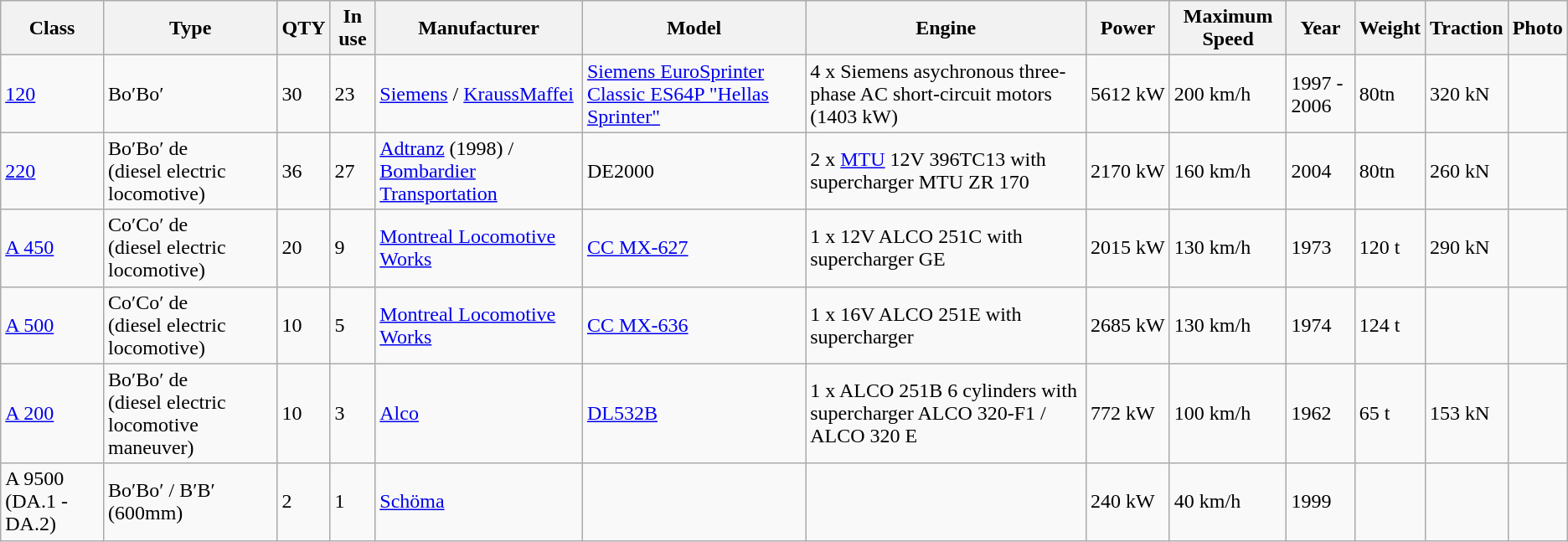<table class="wikitable">
<tr>
<th>Class</th>
<th>Type</th>
<th>QTY</th>
<th>In use </th>
<th>Manufacturer</th>
<th>Model</th>
<th>Engine</th>
<th>Power</th>
<th>Maximum Speed</th>
<th>Year</th>
<th>Weight</th>
<th>Traction</th>
<th>Photo</th>
</tr>
<tr>
<td><a href='#'>120</a></td>
<td>Bo′Bo′</td>
<td>30</td>
<td>23</td>
<td><a href='#'>Siemens</a> / <a href='#'>KraussMaffei</a></td>
<td><a href='#'>Siemens EuroSprinter Classic ES64P "Hellas Sprinter"</a></td>
<td>4 x Siemens asychronous three-phase AC short-circuit motors (1403 kW)</td>
<td>5612 kW</td>
<td>200 km/h</td>
<td>1997 - 2006</td>
<td>80tn</td>
<td>320 kN</td>
<td></td>
</tr>
<tr>
<td><a href='#'>220</a></td>
<td>Bo′Bo′ de<br>(diesel electric locomotive)</td>
<td>36</td>
<td>27</td>
<td><a href='#'>Adtranz</a> (1998) / <a href='#'>Bombardier Transportation</a></td>
<td>DE2000</td>
<td>2 x <a href='#'>MTU</a> 12V 396TC13 with supercharger MTU ZR 170</td>
<td>2170 kW</td>
<td>160 km/h</td>
<td>2004</td>
<td>80tn</td>
<td>260 kN</td>
<td></td>
</tr>
<tr>
<td><a href='#'>A 450</a></td>
<td>Co′Co′ de<br>(diesel electric locomotive)</td>
<td>20</td>
<td>9</td>
<td><a href='#'>Montreal Locomotive Works</a></td>
<td><a href='#'>CC MX-627</a></td>
<td>1 x 12V ALCO 251C with supercharger GE</td>
<td>2015 kW</td>
<td>130 km/h</td>
<td>1973</td>
<td>120 t</td>
<td>290 kN</td>
<td></td>
</tr>
<tr>
<td><a href='#'>A 500</a></td>
<td>Co′Co′ de<br>(diesel electric locomotive)</td>
<td>10</td>
<td>5</td>
<td><a href='#'>Montreal Locomotive Works</a></td>
<td><a href='#'>CC MX-636</a></td>
<td>1 x 16V ALCO 251E with supercharger</td>
<td>2685 kW</td>
<td>130 km/h</td>
<td>1974</td>
<td>124 t</td>
<td></td>
<td></td>
</tr>
<tr>
<td><a href='#'>A 200</a></td>
<td>Bo′Bo′ de<br>(diesel electric locomotive maneuver)</td>
<td>10</td>
<td>3</td>
<td><a href='#'>Alco</a></td>
<td><a href='#'>DL532B</a></td>
<td>1 x ALCO 251B 6 cylinders with supercharger ALCO 320-F1 / ALCO 320 E</td>
<td>772 kW</td>
<td>100 km/h</td>
<td>1962</td>
<td>65 t</td>
<td>153 kN</td>
<td></td>
</tr>
<tr>
<td>A 9500 (DA.1 - DA.2)</td>
<td>Bo′Bo′ / Β′Β′ (600mm)</td>
<td>2</td>
<td>1</td>
<td><a href='#'>Schöma</a></td>
<td></td>
<td></td>
<td>240 kW</td>
<td>40 km/h</td>
<td>1999</td>
<td></td>
<td></td>
<td></td>
</tr>
</table>
